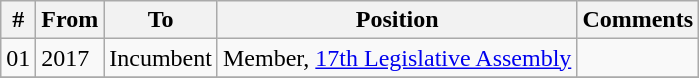<table class="wikitable sortable">
<tr>
<th>#</th>
<th>From</th>
<th>To</th>
<th>Position</th>
<th>Comments</th>
</tr>
<tr>
<td>01</td>
<td>2017</td>
<td>Incumbent</td>
<td>Member, <a href='#'>17th Legislative Assembly</a></td>
<td></td>
</tr>
<tr>
</tr>
</table>
